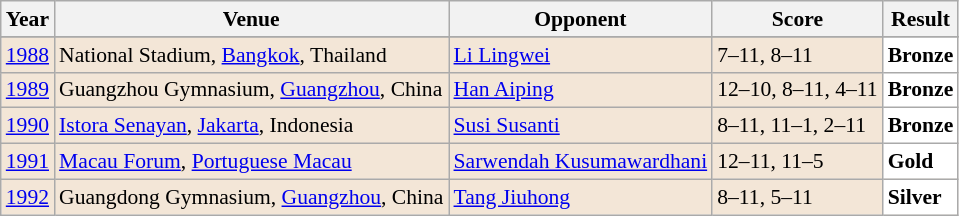<table class="sortable wikitable" style="font-size: 90%;">
<tr>
<th>Year</th>
<th>Venue</th>
<th>Opponent</th>
<th>Score</th>
<th>Result</th>
</tr>
<tr>
</tr>
<tr style="background:#F3E6D7">
<td align="center"><a href='#'>1988</a></td>
<td align="left">National Stadium, <a href='#'>Bangkok</a>, Thailand</td>
<td align="left"> <a href='#'>Li Lingwei</a></td>
<td align="left">7–11, 8–11</td>
<td style="text-align:left; background:white"> <strong>Bronze</strong></td>
</tr>
<tr style="background:#F3E6D7">
<td align="center"><a href='#'>1989</a></td>
<td align="left">Guangzhou Gymnasium, <a href='#'>Guangzhou</a>, China</td>
<td align="left"> <a href='#'>Han Aiping</a></td>
<td align="left">12–10, 8–11, 4–11</td>
<td style="text-align:left; background:white"> <strong>Bronze</strong></td>
</tr>
<tr style="background:#F3E6D7">
<td align="center"><a href='#'>1990</a></td>
<td align="left"><a href='#'>Istora Senayan</a>, <a href='#'>Jakarta</a>, Indonesia</td>
<td align="left"> <a href='#'>Susi Susanti</a></td>
<td align="left">8–11, 11–1, 2–11</td>
<td style="text-align:left; background:white"> <strong>Bronze</strong></td>
</tr>
<tr style="background:#F3E6D7">
<td align="center"><a href='#'>1991</a></td>
<td align="left"><a href='#'>Macau Forum</a>, <a href='#'>Portuguese Macau</a></td>
<td align="left"> <a href='#'>Sarwendah Kusumawardhani</a></td>
<td align="left">12–11, 11–5</td>
<td style="text-align:left; background:white"> <strong>Gold</strong></td>
</tr>
<tr style="background:#F3E6D7">
<td align="center"><a href='#'>1992</a></td>
<td align="left">Guangdong Gymnasium, <a href='#'>Guangzhou</a>, China</td>
<td align="left"> <a href='#'>Tang Jiuhong</a></td>
<td align="left">8–11, 5–11</td>
<td style="text-align:left; background:white"> <strong>Silver</strong></td>
</tr>
</table>
